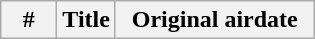<table class="wikitable plainrowheaders">
<tr>
<th style="width:30px;">#</th>
<th>Title</th>
<th style="width:125px;">Original airdate<br>










</th>
</tr>
</table>
